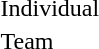<table>
<tr>
<td>Individual</td>
<td></td>
<td></td>
<td></td>
</tr>
<tr>
<td>Team</td>
<td></td>
<td></td>
<td></td>
</tr>
</table>
